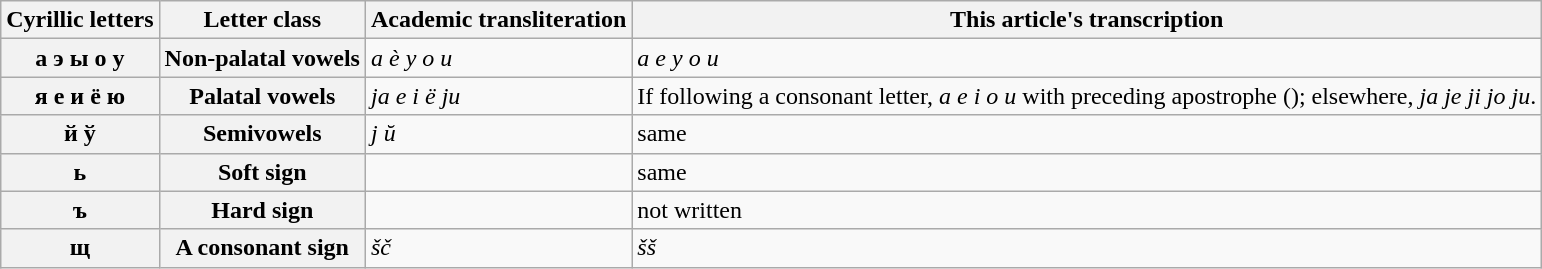<table class="wikitable">
<tr>
<th>Cyrillic letters</th>
<th>Letter class</th>
<th>Academic transliteration</th>
<th>This article's transcription</th>
</tr>
<tr>
<th>а э ы о у</th>
<th>Non-palatal vowels</th>
<td><em>a è y o u</em></td>
<td><em>a e y o u</em></td>
</tr>
<tr>
<th>я е и ё ю</th>
<th>Palatal vowels</th>
<td><em>ja e i ë ju</em></td>
<td>If following a consonant letter, <em>a e i o u</em> with preceding apostrophe (<em></em>); elsewhere, <em>ja je ji jo ju</em>.</td>
</tr>
<tr>
<th>й ў</th>
<th>Semivowels</th>
<td><em>j ŭ</em></td>
<td>same</td>
</tr>
<tr>
<th>ь</th>
<th>Soft sign</th>
<td><em></em></td>
<td>same</td>
</tr>
<tr>
<th>ъ</th>
<th>Hard sign</th>
<td><em></em></td>
<td>not written</td>
</tr>
<tr>
<th>щ</th>
<th>A consonant sign</th>
<td><em>šč</em></td>
<td><em>šš<strong></td>
</tr>
</table>
